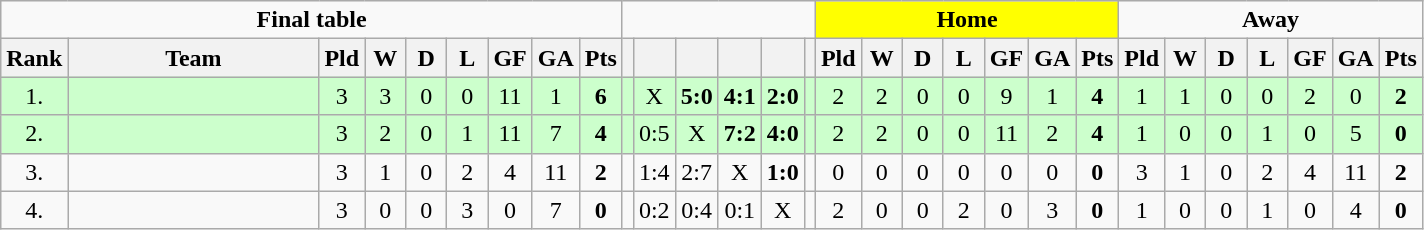<table class="wikitable">
<tr>
<td colspan=9 align=center><strong>Final table</strong></td>
<td colspan=6></td>
<td colspan=7 align=center bgcolor=yellow><strong>Home</strong></td>
<td colspan=7 align=center><strong>Away</strong></td>
</tr>
<tr>
<th bgcolor="#efefef">Rank</th>
<th bgcolor="#efefef" width="160">Team</th>
<th bgcolor="#efefef" width="20">Pld</th>
<th bgcolor="#efefef" width="20">W</th>
<th bgcolor="#efefef" width="20">D</th>
<th bgcolor="#efefef" width="20">L</th>
<th bgcolor="#efefef" width="20">GF</th>
<th bgcolor="#efefef" width="20">GA</th>
<th bgcolor="#efefef" width="20">Pts</th>
<th bgcolor="#efefef"></th>
<th bgcolor="#efefef" width="20"></th>
<th bgcolor="#efefef" width="20"></th>
<th bgcolor="#efefef" width="20"></th>
<th bgcolor="#efefef" width="20"></th>
<th bgcolor="#efefef"></th>
<th bgcolor="#efefef" width="20">Pld</th>
<th bgcolor="#efefef" width="20">W</th>
<th bgcolor="#efefef" width="20">D</th>
<th bgcolor="#efefef" width="20">L</th>
<th bgcolor="#efefef" width="20">GF</th>
<th bgcolor="#efefef" width="20">GA</th>
<th bgcolor="#efefef" width="20">Pts</th>
<th bgcolor="#efefef" width="20">Pld</th>
<th bgcolor="#efefef" width="20">W</th>
<th bgcolor="#efefef" width="20">D</th>
<th bgcolor="#efefef" width="20">L</th>
<th bgcolor="#efefef" width="20">GF</th>
<th bgcolor="#efefef" width="20">GA</th>
<th bgcolor="#efefef" width="20">Pts</th>
</tr>
<tr align=center bgcolor=#ccffcc>
<td>1.</td>
<td align=left></td>
<td>3</td>
<td>3</td>
<td>0</td>
<td>0</td>
<td>11</td>
<td>1</td>
<td><strong>6</strong></td>
<td></td>
<td>X</td>
<td><strong>5:0</strong></td>
<td><strong>4:1</strong></td>
<td><strong>2:0</strong></td>
<td></td>
<td>2</td>
<td>2</td>
<td>0</td>
<td>0</td>
<td>9</td>
<td>1</td>
<td><strong>4</strong></td>
<td>1</td>
<td>1</td>
<td>0</td>
<td>0</td>
<td>2</td>
<td>0</td>
<td><strong>2</strong></td>
</tr>
<tr align=center bgcolor=#ccffcc>
<td>2.</td>
<td align=left></td>
<td>3</td>
<td>2</td>
<td>0</td>
<td>1</td>
<td>11</td>
<td>7</td>
<td><strong>4</strong></td>
<td></td>
<td>0:5</td>
<td>X</td>
<td><strong>7:2</strong></td>
<td><strong>4:0</strong></td>
<td></td>
<td>2</td>
<td>2</td>
<td>0</td>
<td>0</td>
<td>11</td>
<td>2</td>
<td><strong>4</strong></td>
<td>1</td>
<td>0</td>
<td>0</td>
<td>1</td>
<td>0</td>
<td>5</td>
<td><strong>0</strong></td>
</tr>
<tr align=center>
<td>3.</td>
<td align=left></td>
<td>3</td>
<td>1</td>
<td>0</td>
<td>2</td>
<td>4</td>
<td>11</td>
<td><strong>2</strong></td>
<td></td>
<td>1:4</td>
<td>2:7</td>
<td>X</td>
<td><strong>1:0</strong></td>
<td></td>
<td>0</td>
<td>0</td>
<td>0</td>
<td>0</td>
<td>0</td>
<td>0</td>
<td><strong>0</strong></td>
<td>3</td>
<td>1</td>
<td>0</td>
<td>2</td>
<td>4</td>
<td>11</td>
<td><strong>2</strong></td>
</tr>
<tr align=center>
<td>4.</td>
<td align=left></td>
<td>3</td>
<td>0</td>
<td>0</td>
<td>3</td>
<td>0</td>
<td>7</td>
<td><strong>0</strong></td>
<td></td>
<td>0:2</td>
<td>0:4</td>
<td>0:1</td>
<td>X</td>
<td></td>
<td>2</td>
<td>0</td>
<td>0</td>
<td>2</td>
<td>0</td>
<td>3</td>
<td><strong>0</strong></td>
<td>1</td>
<td>0</td>
<td>0</td>
<td>1</td>
<td>0</td>
<td>4</td>
<td><strong>0</strong></td>
</tr>
</table>
